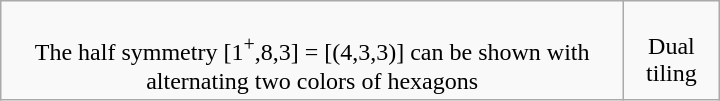<table class=wikitable width=480>
<tr valign=top align=center>
<td><br>The half symmetry [1<sup>+</sup>,8,3] = [(4,3,3)] can be shown with alternating two colors of hexagons</td>
<td><br>Dual tiling</td>
</tr>
</table>
